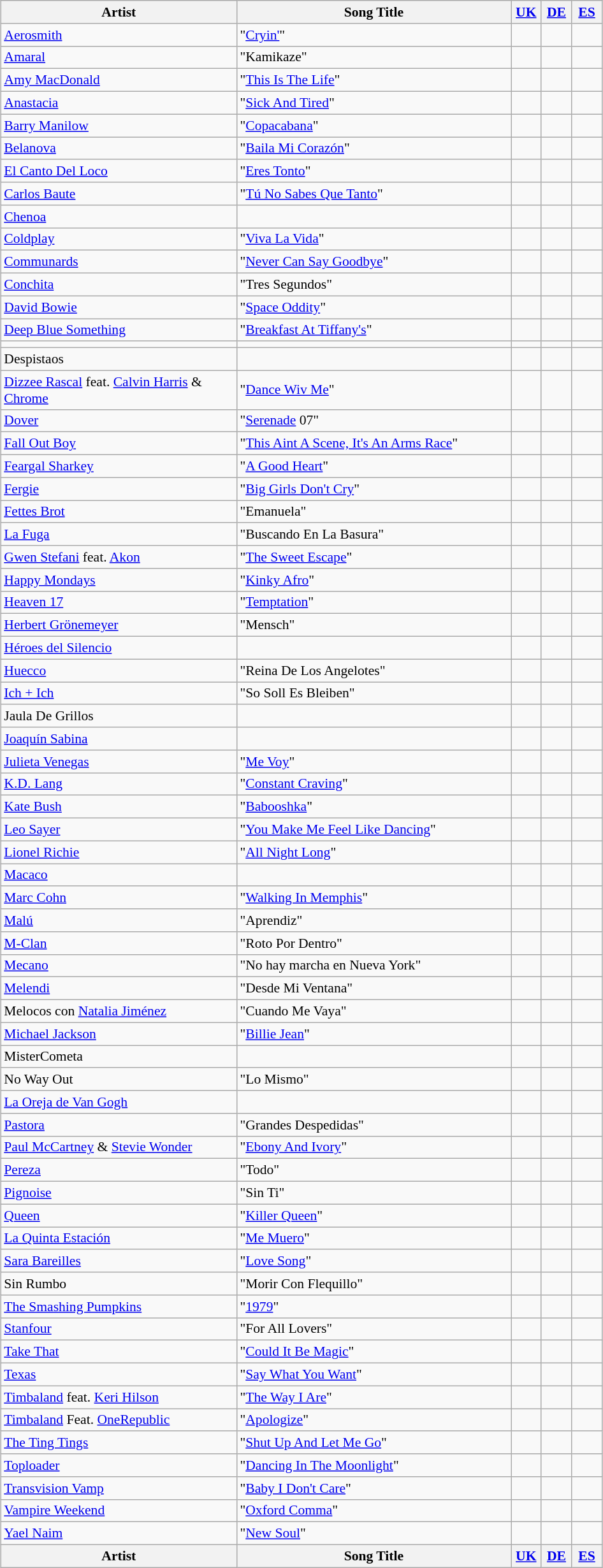<table class="wikitable sortable" style="font-size:90%; text-align:left; margin: 5px;">
<tr>
<th style="width:240px;">Artist</th>
<th style="width:280px;">Song Title</th>
<th width=25px><a href='#'>UK</a></th>
<th width=25px><a href='#'>DE</a></th>
<th width=25px><a href='#'>ES</a></th>
</tr>
<tr>
<td><a href='#'>Aerosmith</a></td>
<td>"<a href='#'>Cryin'</a>"</td>
<td></td>
<td></td>
<td></td>
</tr>
<tr>
<td><a href='#'>Amaral</a></td>
<td>"Kamikaze"</td>
<td></td>
<td></td>
<td></td>
</tr>
<tr>
<td><a href='#'>Amy MacDonald</a></td>
<td>"<a href='#'>This Is The Life</a>"</td>
<td></td>
<td></td>
<td></td>
</tr>
<tr>
<td><a href='#'>Anastacia</a></td>
<td>"<a href='#'>Sick And Tired</a>"</td>
<td></td>
<td></td>
<td></td>
</tr>
<tr>
<td><a href='#'>Barry Manilow</a></td>
<td>"<a href='#'>Copacabana</a>"</td>
<td></td>
<td></td>
<td></td>
</tr>
<tr>
<td><a href='#'>Belanova</a></td>
<td>"<a href='#'>Baila Mi Corazón</a>"</td>
<td></td>
<td></td>
<td></td>
</tr>
<tr>
<td><a href='#'>El Canto Del Loco</a></td>
<td>"<a href='#'>Eres Tonto</a>"</td>
<td></td>
<td></td>
<td></td>
</tr>
<tr>
<td><a href='#'>Carlos Baute</a></td>
<td>"<a href='#'>Tú No Sabes Que Tanto</a>"</td>
<td></td>
<td></td>
<td></td>
</tr>
<tr>
<td><a href='#'>Chenoa</a></td>
<td></td>
<td></td>
<td></td>
<td></td>
</tr>
<tr>
<td><a href='#'>Coldplay</a></td>
<td>"<a href='#'>Viva La Vida</a>"</td>
<td></td>
<td></td>
<td></td>
</tr>
<tr>
<td><a href='#'>Communards</a></td>
<td>"<a href='#'>Never Can Say Goodbye</a>"</td>
<td></td>
<td></td>
<td></td>
</tr>
<tr>
<td><a href='#'>Conchita</a></td>
<td>"Tres Segundos"</td>
<td></td>
<td></td>
<td></td>
</tr>
<tr>
<td><a href='#'>David Bowie</a></td>
<td>"<a href='#'>Space Oddity</a>"</td>
<td></td>
<td></td>
<td></td>
</tr>
<tr>
<td><a href='#'>Deep Blue Something</a></td>
<td>"<a href='#'>Breakfast At Tiffany's</a>"</td>
<td></td>
<td></td>
<td></td>
</tr>
<tr>
<td></td>
<td></td>
<td></td>
<td></td>
<td></td>
</tr>
<tr>
<td>Despistaos</td>
<td></td>
<td></td>
<td></td>
<td></td>
</tr>
<tr>
<td><a href='#'>Dizzee Rascal</a> feat. <a href='#'>Calvin Harris</a> & <a href='#'>Chrome</a></td>
<td>"<a href='#'>Dance Wiv Me</a>"</td>
<td></td>
<td></td>
<td></td>
</tr>
<tr>
<td><a href='#'>Dover</a></td>
<td>"<a href='#'>Serenade</a> 07"</td>
<td></td>
<td></td>
<td></td>
</tr>
<tr>
<td><a href='#'>Fall Out Boy</a></td>
<td>"<a href='#'>This Aint A Scene, It's An Arms Race</a>"</td>
<td></td>
<td></td>
<td></td>
</tr>
<tr>
<td><a href='#'>Feargal Sharkey</a></td>
<td>"<a href='#'>A Good Heart</a>"</td>
<td></td>
<td></td>
<td></td>
</tr>
<tr>
<td><a href='#'>Fergie</a></td>
<td>"<a href='#'>Big Girls Don't Cry</a>"</td>
<td></td>
<td></td>
<td></td>
</tr>
<tr>
<td><a href='#'>Fettes Brot</a></td>
<td>"Emanuela"</td>
<td></td>
<td></td>
<td></td>
</tr>
<tr>
<td><a href='#'>La Fuga</a></td>
<td>"Buscando En La Basura"</td>
<td></td>
<td></td>
<td></td>
</tr>
<tr>
<td><a href='#'>Gwen Stefani</a> feat. <a href='#'>Akon</a></td>
<td>"<a href='#'>The Sweet Escape</a>"</td>
<td></td>
<td></td>
<td></td>
</tr>
<tr>
<td><a href='#'>Happy Mondays</a></td>
<td>"<a href='#'>Kinky Afro</a>"</td>
<td></td>
<td></td>
<td></td>
</tr>
<tr>
<td><a href='#'>Heaven 17</a></td>
<td>"<a href='#'>Temptation</a>"</td>
<td></td>
<td></td>
<td></td>
</tr>
<tr>
<td><a href='#'>Herbert Grönemeyer</a></td>
<td>"Mensch"</td>
<td></td>
<td></td>
<td></td>
</tr>
<tr>
<td><a href='#'>Héroes del Silencio</a></td>
<td></td>
<td></td>
<td></td>
<td></td>
</tr>
<tr>
<td><a href='#'>Huecco</a></td>
<td>"Reina De Los Angelotes"</td>
<td></td>
<td></td>
<td></td>
</tr>
<tr>
<td><a href='#'>Ich + Ich</a></td>
<td>"So Soll Es Bleiben"</td>
<td></td>
<td></td>
<td></td>
</tr>
<tr>
<td>Jaula De Grillos</td>
<td></td>
<td></td>
<td></td>
<td></td>
</tr>
<tr>
<td><a href='#'>Joaquín Sabina</a></td>
<td></td>
<td></td>
<td></td>
<td></td>
</tr>
<tr>
<td><a href='#'>Julieta Venegas</a></td>
<td>"<a href='#'>Me Voy</a>"</td>
<td></td>
<td></td>
<td></td>
</tr>
<tr>
<td><a href='#'>K.D. Lang</a></td>
<td>"<a href='#'>Constant Craving</a>"</td>
<td></td>
<td></td>
<td></td>
</tr>
<tr>
<td><a href='#'>Kate Bush</a></td>
<td>"<a href='#'>Babooshka</a>"</td>
<td></td>
<td></td>
<td></td>
</tr>
<tr>
<td><a href='#'>Leo Sayer</a></td>
<td>"<a href='#'>You Make Me Feel Like Dancing</a>"</td>
<td></td>
<td></td>
<td></td>
</tr>
<tr>
<td><a href='#'>Lionel Richie</a></td>
<td>"<a href='#'>All Night Long</a>"</td>
<td></td>
<td></td>
<td></td>
</tr>
<tr>
<td><a href='#'>Macaco</a></td>
<td></td>
<td></td>
<td></td>
<td></td>
</tr>
<tr>
<td><a href='#'>Marc Cohn</a></td>
<td>"<a href='#'>Walking In Memphis</a>"</td>
<td></td>
<td></td>
<td></td>
</tr>
<tr>
<td><a href='#'>Malú</a></td>
<td>"Aprendiz"</td>
<td></td>
<td></td>
<td></td>
</tr>
<tr>
<td><a href='#'>M-Clan</a></td>
<td>"Roto Por Dentro"</td>
<td></td>
<td></td>
<td></td>
</tr>
<tr>
<td><a href='#'>Mecano</a></td>
<td>"No hay marcha en Nueva York"</td>
<td></td>
<td></td>
<td></td>
</tr>
<tr>
<td><a href='#'>Melendi</a></td>
<td>"Desde Mi Ventana"</td>
<td></td>
<td></td>
<td></td>
</tr>
<tr>
<td>Melocos con <a href='#'>Natalia Jiménez</a></td>
<td>"Cuando Me Vaya"</td>
<td></td>
<td></td>
<td></td>
</tr>
<tr>
<td><a href='#'>Michael Jackson</a></td>
<td>"<a href='#'>Billie Jean</a>"</td>
<td></td>
<td></td>
<td></td>
</tr>
<tr>
<td>MisterCometa</td>
<td></td>
<td></td>
<td></td>
<td></td>
</tr>
<tr>
<td>No Way Out</td>
<td>"Lo Mismo"</td>
<td></td>
<td></td>
<td></td>
</tr>
<tr>
<td><a href='#'>La Oreja de Van Gogh</a></td>
<td></td>
<td></td>
<td></td>
<td></td>
</tr>
<tr>
<td><a href='#'>Pastora</a></td>
<td>"Grandes Despedidas"</td>
<td></td>
<td></td>
<td></td>
</tr>
<tr>
<td><a href='#'>Paul McCartney</a> & <a href='#'>Stevie Wonder</a></td>
<td>"<a href='#'>Ebony And Ivory</a>"</td>
<td></td>
<td></td>
<td></td>
</tr>
<tr>
<td><a href='#'>Pereza</a></td>
<td>"Todo"</td>
<td></td>
<td></td>
<td></td>
</tr>
<tr>
<td><a href='#'>Pignoise</a></td>
<td>"Sin Ti"</td>
<td></td>
<td></td>
<td></td>
</tr>
<tr>
<td><a href='#'>Queen</a></td>
<td>"<a href='#'>Killer Queen</a>"</td>
<td></td>
<td></td>
<td></td>
</tr>
<tr>
<td><a href='#'>La Quinta Estación</a></td>
<td>"<a href='#'>Me Muero</a>"</td>
<td></td>
<td></td>
<td></td>
</tr>
<tr>
<td><a href='#'>Sara Bareilles</a></td>
<td>"<a href='#'>Love Song</a>"</td>
<td></td>
<td></td>
<td></td>
</tr>
<tr>
<td>Sin Rumbo</td>
<td>"Morir Con Flequillo"</td>
<td></td>
<td></td>
<td></td>
</tr>
<tr>
<td><a href='#'>The Smashing Pumpkins</a></td>
<td>"<a href='#'>1979</a>"</td>
<td></td>
<td></td>
<td></td>
</tr>
<tr>
<td><a href='#'>Stanfour</a></td>
<td>"For All Lovers"</td>
<td></td>
<td></td>
<td></td>
</tr>
<tr>
<td><a href='#'>Take That</a></td>
<td>"<a href='#'>Could It Be Magic</a>"</td>
<td></td>
<td></td>
<td></td>
</tr>
<tr>
<td><a href='#'>Texas</a></td>
<td>"<a href='#'>Say What You Want</a>"</td>
<td></td>
<td></td>
<td></td>
</tr>
<tr>
<td><a href='#'>Timbaland</a> feat. <a href='#'>Keri Hilson</a></td>
<td>"<a href='#'>The Way I Are</a>"</td>
<td></td>
<td></td>
<td></td>
</tr>
<tr>
<td><a href='#'>Timbaland</a> Feat. <a href='#'>OneRepublic</a></td>
<td>"<a href='#'>Apologize</a>"</td>
<td></td>
<td></td>
<td></td>
</tr>
<tr>
<td><a href='#'>The Ting Tings</a></td>
<td>"<a href='#'>Shut Up And Let Me Go</a>"</td>
<td></td>
<td></td>
<td></td>
</tr>
<tr>
<td><a href='#'>Toploader</a></td>
<td>"<a href='#'>Dancing In The Moonlight</a>"</td>
<td></td>
<td></td>
<td></td>
</tr>
<tr>
<td><a href='#'>Transvision Vamp</a></td>
<td>"<a href='#'>Baby I Don't Care</a>"</td>
<td></td>
<td></td>
<td></td>
</tr>
<tr>
<td><a href='#'>Vampire Weekend</a></td>
<td>"<a href='#'>Oxford Comma</a>"</td>
<td></td>
<td></td>
<td></td>
</tr>
<tr>
<td><a href='#'>Yael Naim</a></td>
<td>"<a href='#'>New Soul</a>"</td>
<td></td>
<td></td>
<td></td>
</tr>
<tr class="sortbottom">
<th>Artist</th>
<th>Song Title</th>
<th><a href='#'>UK</a></th>
<th><a href='#'>DE</a></th>
<th><a href='#'>ES</a></th>
</tr>
</table>
